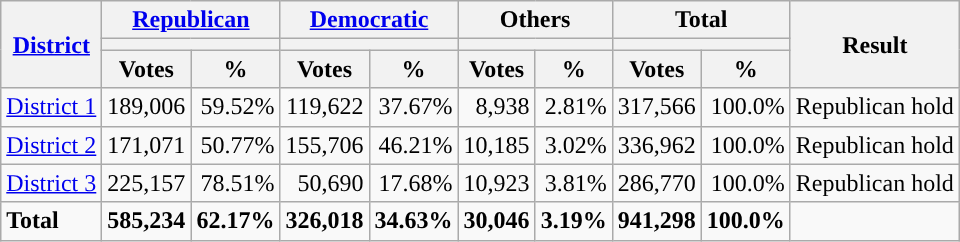<table class="wikitable plainrowheaders sortable" style="font-size:100%; text-align:right;">
<tr>
<th scope=col rowspan=3><a href='#'>District</a></th>
<th scope=col colspan=2><a href='#'>Republican</a></th>
<th scope=col colspan=2><a href='#'>Democratic</a></th>
<th scope=col colspan=2>Others</th>
<th scope=col colspan=2>Total</th>
<th scope=col rowspan=3>Result</th>
</tr>
<tr>
<th scope=col colspan=2 style="background:"></th>
<th scope=col colspan=2 style="background:"></th>
<th scope=col colspan=2></th>
<th scope=col colspan=2></th>
</tr>
<tr>
<th scope=col data-sort-type="number">Votes</th>
<th scope=col data-sort-type="number">%</th>
<th scope=col data-sort-type="number">Votes</th>
<th scope=col data-sort-type="number">%</th>
<th scope=col data-sort-type="number">Votes</th>
<th scope=col data-sort-type="number">%</th>
<th scope=col data-sort-type="number">Votes</th>
<th scope=col data-sort-type="number">%</th>
</tr>
<tr>
<td align=left><a href='#'>District 1</a></td>
<td>189,006</td>
<td>59.52%</td>
<td>119,622</td>
<td>37.67%</td>
<td>8,938</td>
<td>2.81%</td>
<td>317,566</td>
<td>100.0%</td>
<td align=left>Republican hold</td>
</tr>
<tr>
<td align=left><a href='#'>District 2</a></td>
<td>171,071</td>
<td>50.77%</td>
<td>155,706</td>
<td>46.21%</td>
<td>10,185</td>
<td>3.02%</td>
<td>336,962</td>
<td>100.0%</td>
<td align=left>Republican hold</td>
</tr>
<tr>
<td align=left><a href='#'>District 3</a></td>
<td>225,157</td>
<td>78.51%</td>
<td>50,690</td>
<td>17.68%</td>
<td>10,923</td>
<td>3.81%</td>
<td>286,770</td>
<td>100.0%</td>
<td align=left>Republican hold</td>
</tr>
<tr class="sortbottom" style="font-weight:bold">
<td align=left>Total</td>
<td>585,234</td>
<td>62.17%</td>
<td>326,018</td>
<td>34.63%</td>
<td>30,046</td>
<td>3.19%</td>
<td>941,298</td>
<td>100.0%</td>
<td></td>
</tr>
</table>
